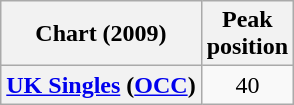<table class="wikitable plainrowheaders">
<tr>
<th scope="col">Chart (2009)</th>
<th scope="col">Peak<br>position</th>
</tr>
<tr>
<th scope="row"><a href='#'>UK Singles</a> (<a href='#'>OCC</a>)</th>
<td style="text-align:center;">40</td>
</tr>
</table>
